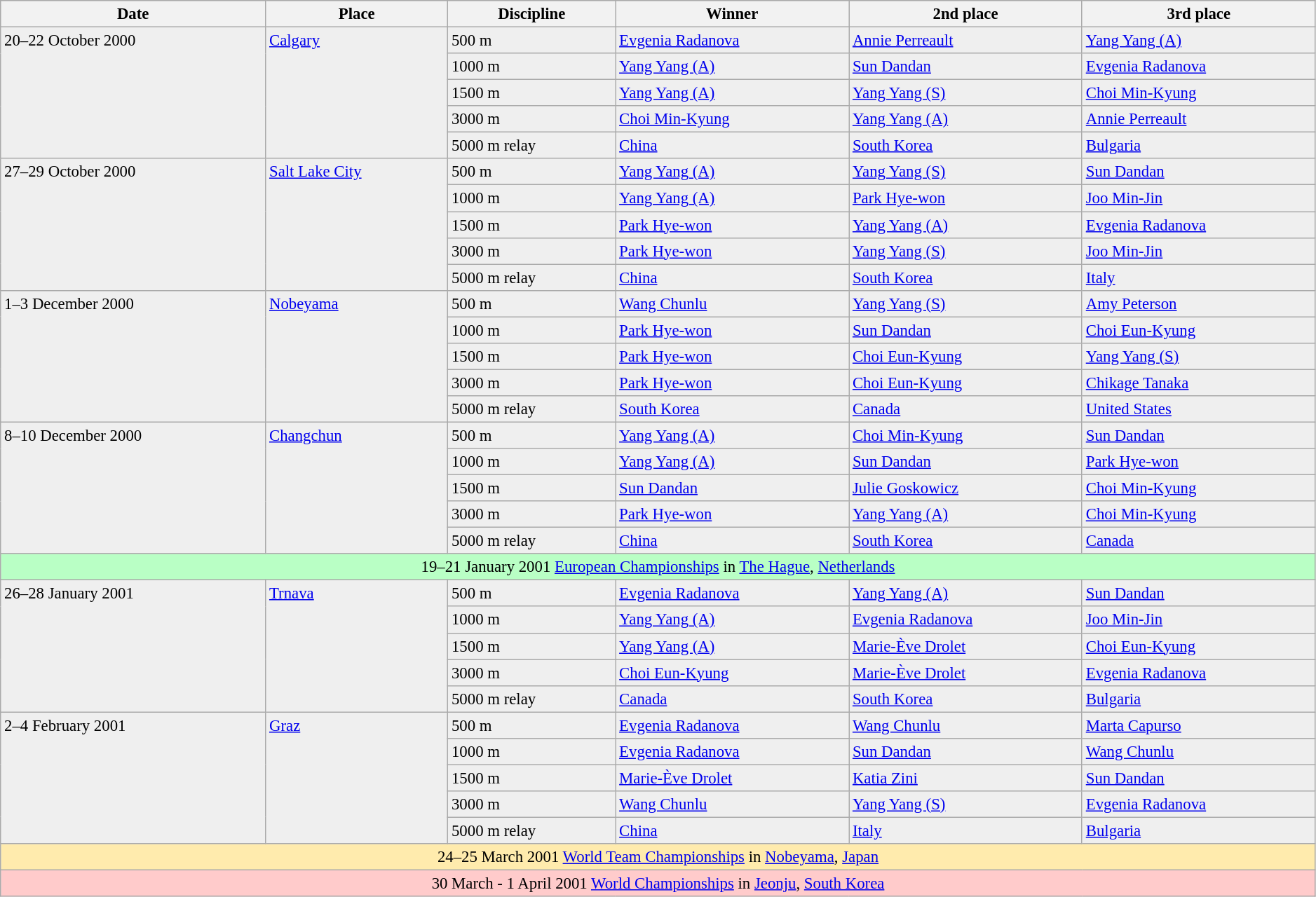<table class="wikitable" style="font-size:95%; margin-top:0em;" width="99%">
<tr align="left" style="background:#DCDCDC;">
<th>Date</th>
<th>Place</th>
<th>Discipline</th>
<th>Winner</th>
<th>2nd place</th>
<th>3rd place</th>
</tr>
<tr bgcolor="#efefef">
<td rowspan="5" valign="top">20–22 October 2000</td>
<td rowspan="5" valign="top"> <a href='#'>Calgary</a></td>
<td>500 m</td>
<td> <a href='#'>Evgenia Radanova</a></td>
<td> <a href='#'>Annie Perreault</a></td>
<td> <a href='#'>Yang Yang (A)</a></td>
</tr>
<tr bgcolor="#efefef">
<td>1000 m</td>
<td> <a href='#'>Yang Yang (A)</a></td>
<td> <a href='#'>Sun Dandan</a></td>
<td> <a href='#'>Evgenia Radanova</a></td>
</tr>
<tr bgcolor="#efefef">
<td>1500 m</td>
<td> <a href='#'>Yang Yang (A)</a></td>
<td> <a href='#'>Yang Yang (S)</a></td>
<td> <a href='#'>Choi Min-Kyung</a></td>
</tr>
<tr bgcolor="#efefef">
<td>3000 m</td>
<td> <a href='#'>Choi Min-Kyung</a></td>
<td> <a href='#'>Yang Yang (A)</a></td>
<td> <a href='#'>Annie Perreault</a></td>
</tr>
<tr bgcolor="#efefef">
<td>5000 m relay</td>
<td> <a href='#'>China</a></td>
<td> <a href='#'>South Korea</a></td>
<td> <a href='#'>Bulgaria</a></td>
</tr>
<tr bgcolor="#efefef">
<td rowspan="5" valign="top">27–29 October 2000</td>
<td rowspan="5" valign="top"> <a href='#'>Salt Lake City</a></td>
<td>500 m</td>
<td> <a href='#'>Yang Yang (A)</a></td>
<td> <a href='#'>Yang Yang (S)</a></td>
<td> <a href='#'>Sun Dandan</a></td>
</tr>
<tr bgcolor="#efefef">
<td>1000 m</td>
<td> <a href='#'>Yang Yang (A)</a></td>
<td> <a href='#'>Park Hye-won</a></td>
<td> <a href='#'>Joo Min-Jin</a></td>
</tr>
<tr bgcolor="#efefef">
<td>1500 m</td>
<td> <a href='#'>Park Hye-won</a></td>
<td> <a href='#'>Yang Yang (A)</a></td>
<td> <a href='#'>Evgenia Radanova</a></td>
</tr>
<tr bgcolor="#efefef">
<td>3000 m</td>
<td> <a href='#'>Park Hye-won</a></td>
<td> <a href='#'>Yang Yang (S)</a></td>
<td> <a href='#'>Joo Min-Jin</a></td>
</tr>
<tr bgcolor="#efefef">
<td>5000 m relay</td>
<td> <a href='#'>China</a></td>
<td> <a href='#'>South Korea</a></td>
<td> <a href='#'>Italy</a></td>
</tr>
<tr bgcolor="#efefef">
<td rowspan="5" valign="top">1–3 December 2000</td>
<td rowspan="5" valign="top"> <a href='#'>Nobeyama</a></td>
<td>500 m</td>
<td> <a href='#'>Wang Chunlu</a></td>
<td> <a href='#'>Yang Yang (S)</a></td>
<td> <a href='#'>Amy Peterson</a></td>
</tr>
<tr bgcolor="#efefef">
<td>1000 m</td>
<td> <a href='#'>Park Hye-won</a></td>
<td> <a href='#'>Sun Dandan</a></td>
<td> <a href='#'>Choi Eun-Kyung</a></td>
</tr>
<tr bgcolor="#efefef">
<td>1500 m</td>
<td> <a href='#'>Park Hye-won</a></td>
<td> <a href='#'>Choi Eun-Kyung</a></td>
<td> <a href='#'>Yang Yang (S)</a></td>
</tr>
<tr bgcolor="#efefef">
<td>3000 m</td>
<td> <a href='#'>Park Hye-won</a></td>
<td> <a href='#'>Choi Eun-Kyung</a></td>
<td> <a href='#'>Chikage Tanaka</a></td>
</tr>
<tr bgcolor="#efefef">
<td>5000 m relay</td>
<td> <a href='#'>South Korea</a></td>
<td> <a href='#'>Canada</a></td>
<td> <a href='#'>United States</a></td>
</tr>
<tr bgcolor="#efefef">
<td rowspan="5" valign="top">8–10 December 2000</td>
<td rowspan="5" valign="top"> <a href='#'>Changchun</a></td>
<td>500 m</td>
<td> <a href='#'>Yang Yang (A)</a></td>
<td> <a href='#'>Choi Min-Kyung</a></td>
<td> <a href='#'>Sun Dandan</a></td>
</tr>
<tr bgcolor="#efefef">
<td>1000 m</td>
<td> <a href='#'>Yang Yang (A)</a></td>
<td> <a href='#'>Sun Dandan</a></td>
<td> <a href='#'>Park Hye-won</a></td>
</tr>
<tr bgcolor="#efefef">
<td>1500 m</td>
<td> <a href='#'>Sun Dandan</a></td>
<td> <a href='#'>Julie Goskowicz</a></td>
<td> <a href='#'>Choi Min-Kyung</a></td>
</tr>
<tr bgcolor="#efefef">
<td>3000 m</td>
<td> <a href='#'>Park Hye-won</a></td>
<td> <a href='#'>Yang Yang (A)</a></td>
<td> <a href='#'>Choi Min-Kyung</a></td>
</tr>
<tr bgcolor="#efefef">
<td>5000 m relay</td>
<td> <a href='#'>China</a></td>
<td> <a href='#'>South Korea</a></td>
<td> <a href='#'>Canada</a></td>
</tr>
<tr style="background:#B9FFC5">
<td colspan="6" align="center">19–21 January 2001 <a href='#'>European Championships</a> in  <a href='#'>The Hague</a>, <a href='#'>Netherlands</a></td>
</tr>
<tr bgcolor="#efefef">
<td rowspan="5" valign="top">26–28 January 2001</td>
<td rowspan="5" valign="top"> <a href='#'>Trnava</a></td>
<td>500 m</td>
<td> <a href='#'>Evgenia Radanova</a></td>
<td> <a href='#'>Yang Yang (A)</a></td>
<td> <a href='#'>Sun Dandan</a></td>
</tr>
<tr bgcolor="#efefef">
<td>1000 m</td>
<td> <a href='#'>Yang Yang (A)</a></td>
<td> <a href='#'>Evgenia Radanova</a></td>
<td> <a href='#'>Joo Min-Jin</a></td>
</tr>
<tr bgcolor="#efefef">
<td>1500 m</td>
<td> <a href='#'>Yang Yang (A)</a></td>
<td> <a href='#'>Marie-Ève Drolet</a></td>
<td> <a href='#'>Choi Eun-Kyung</a></td>
</tr>
<tr bgcolor="#efefef">
<td>3000 m</td>
<td> <a href='#'>Choi Eun-Kyung</a></td>
<td> <a href='#'>Marie-Ève Drolet</a></td>
<td> <a href='#'>Evgenia Radanova</a></td>
</tr>
<tr bgcolor="#efefef">
<td>5000 m relay</td>
<td> <a href='#'>Canada</a></td>
<td> <a href='#'>South Korea</a></td>
<td> <a href='#'>Bulgaria</a></td>
</tr>
<tr bgcolor="#efefef">
<td rowspan="5" valign="top">2–4 February 2001</td>
<td rowspan="5" valign="top"> <a href='#'>Graz</a></td>
<td>500 m</td>
<td> <a href='#'>Evgenia Radanova</a></td>
<td> <a href='#'>Wang Chunlu</a></td>
<td> <a href='#'>Marta Capurso</a></td>
</tr>
<tr bgcolor="#efefef">
<td>1000 m</td>
<td> <a href='#'>Evgenia Radanova</a></td>
<td> <a href='#'>Sun Dandan</a></td>
<td> <a href='#'>Wang Chunlu</a></td>
</tr>
<tr bgcolor="#efefef">
<td>1500 m</td>
<td> <a href='#'>Marie-Ève Drolet</a></td>
<td> <a href='#'>Katia Zini</a></td>
<td> <a href='#'>Sun Dandan</a></td>
</tr>
<tr bgcolor="#efefef">
<td>3000 m</td>
<td> <a href='#'>Wang Chunlu</a></td>
<td> <a href='#'>Yang Yang (S)</a></td>
<td> <a href='#'>Evgenia Radanova</a></td>
</tr>
<tr bgcolor="#efefef">
<td>5000 m relay</td>
<td> <a href='#'>China</a></td>
<td> <a href='#'>Italy</a></td>
<td> <a href='#'>Bulgaria</a></td>
</tr>
<tr style="background:#FFEBAD">
<td colspan="6" align="center">24–25 March 2001 <a href='#'>World Team Championships</a> in  <a href='#'>Nobeyama</a>, <a href='#'>Japan</a></td>
</tr>
<tr style="background:#FFCBCB">
<td colspan="6" align="center">30 March - 1 April 2001 <a href='#'>World Championships</a> in  <a href='#'>Jeonju</a>, <a href='#'>South Korea</a></td>
</tr>
</table>
